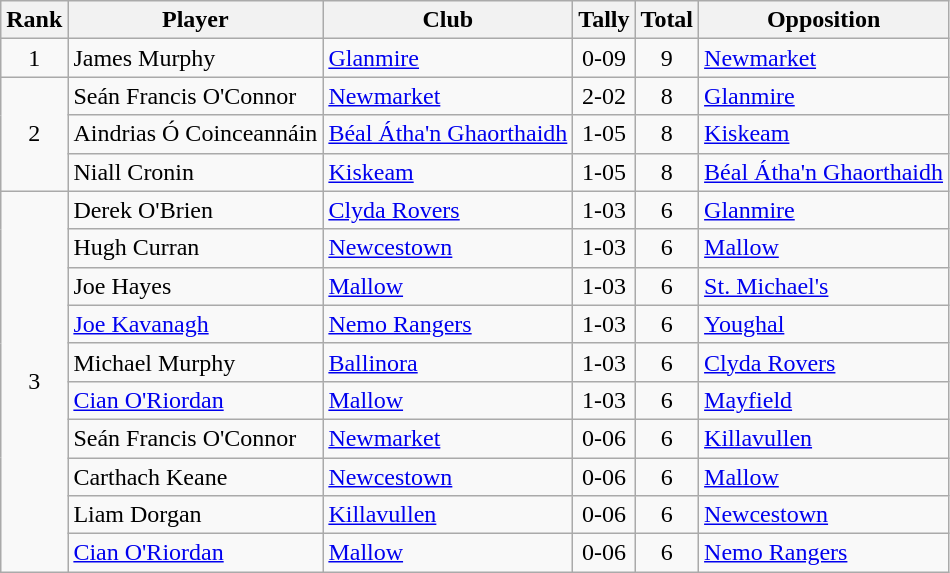<table class="wikitable">
<tr>
<th>Rank</th>
<th>Player</th>
<th>Club</th>
<th>Tally</th>
<th>Total</th>
<th>Opposition</th>
</tr>
<tr>
<td rowspan="1" style="text-align:center;">1</td>
<td>James Murphy</td>
<td><a href='#'>Glanmire</a></td>
<td align=center>0-09</td>
<td align=center>9</td>
<td><a href='#'>Newmarket</a></td>
</tr>
<tr>
<td rowspan="3" style="text-align:center;">2</td>
<td>Seán Francis O'Connor</td>
<td><a href='#'>Newmarket</a></td>
<td align=center>2-02</td>
<td align=center>8</td>
<td><a href='#'>Glanmire</a></td>
</tr>
<tr>
<td>Aindrias Ó Coinceannáin</td>
<td><a href='#'>Béal Átha'n Ghaorthaidh</a></td>
<td align=center>1-05</td>
<td align=center>8</td>
<td><a href='#'>Kiskeam</a></td>
</tr>
<tr>
<td>Niall Cronin</td>
<td><a href='#'>Kiskeam</a></td>
<td align=center>1-05</td>
<td align=center>8</td>
<td><a href='#'>Béal Átha'n Ghaorthaidh</a></td>
</tr>
<tr>
<td rowspan="10" style="text-align:center;">3</td>
<td>Derek O'Brien</td>
<td><a href='#'>Clyda Rovers</a></td>
<td align=center>1-03</td>
<td align=center>6</td>
<td><a href='#'>Glanmire</a></td>
</tr>
<tr>
<td>Hugh Curran</td>
<td><a href='#'>Newcestown</a></td>
<td align=center>1-03</td>
<td align=center>6</td>
<td><a href='#'>Mallow</a></td>
</tr>
<tr>
<td>Joe Hayes</td>
<td><a href='#'>Mallow</a></td>
<td align=center>1-03</td>
<td align=center>6</td>
<td><a href='#'>St. Michael's</a></td>
</tr>
<tr>
<td><a href='#'>Joe Kavanagh</a></td>
<td><a href='#'>Nemo Rangers</a></td>
<td align=center>1-03</td>
<td align=center>6</td>
<td><a href='#'>Youghal</a></td>
</tr>
<tr>
<td>Michael Murphy</td>
<td><a href='#'>Ballinora</a></td>
<td align=center>1-03</td>
<td align=center>6</td>
<td><a href='#'>Clyda Rovers</a></td>
</tr>
<tr>
<td><a href='#'>Cian O'Riordan</a></td>
<td><a href='#'>Mallow</a></td>
<td align=center>1-03</td>
<td align=center>6</td>
<td><a href='#'>Mayfield</a></td>
</tr>
<tr>
<td>Seán Francis O'Connor</td>
<td><a href='#'>Newmarket</a></td>
<td align=center>0-06</td>
<td align=center>6</td>
<td><a href='#'>Killavullen</a></td>
</tr>
<tr>
<td>Carthach Keane</td>
<td><a href='#'>Newcestown</a></td>
<td align=center>0-06</td>
<td align=center>6</td>
<td><a href='#'>Mallow</a></td>
</tr>
<tr>
<td>Liam Dorgan</td>
<td><a href='#'>Killavullen</a></td>
<td align=center>0-06</td>
<td align=center>6</td>
<td><a href='#'>Newcestown</a></td>
</tr>
<tr>
<td><a href='#'>Cian O'Riordan</a></td>
<td><a href='#'>Mallow</a></td>
<td align=center>0-06</td>
<td align=center>6</td>
<td><a href='#'>Nemo Rangers</a></td>
</tr>
</table>
